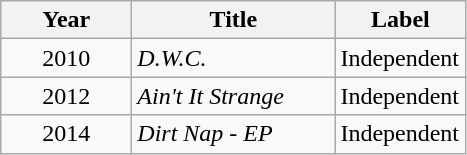<table class="wikitable">
<tr>
<th rowspan="1" style="width:5em;">Year</th>
<th rowspan="1" style="width:8em;">Title</th>
<th rowspan="1" style="width:5em;">Label</th>
</tr>
<tr>
<td align="center">2010</td>
<td align="left"><em>D.W.C.</em></td>
<td align="left">Independent</td>
</tr>
<tr>
<td align="center">2012</td>
<td align="left"><em>Ain't It Strange</em></td>
<td align="left">Independent</td>
</tr>
<tr>
<td align="center">2014</td>
<td align="left"><em>Dirt Nap - EP</em></td>
<td align="left">Independent</td>
</tr>
</table>
